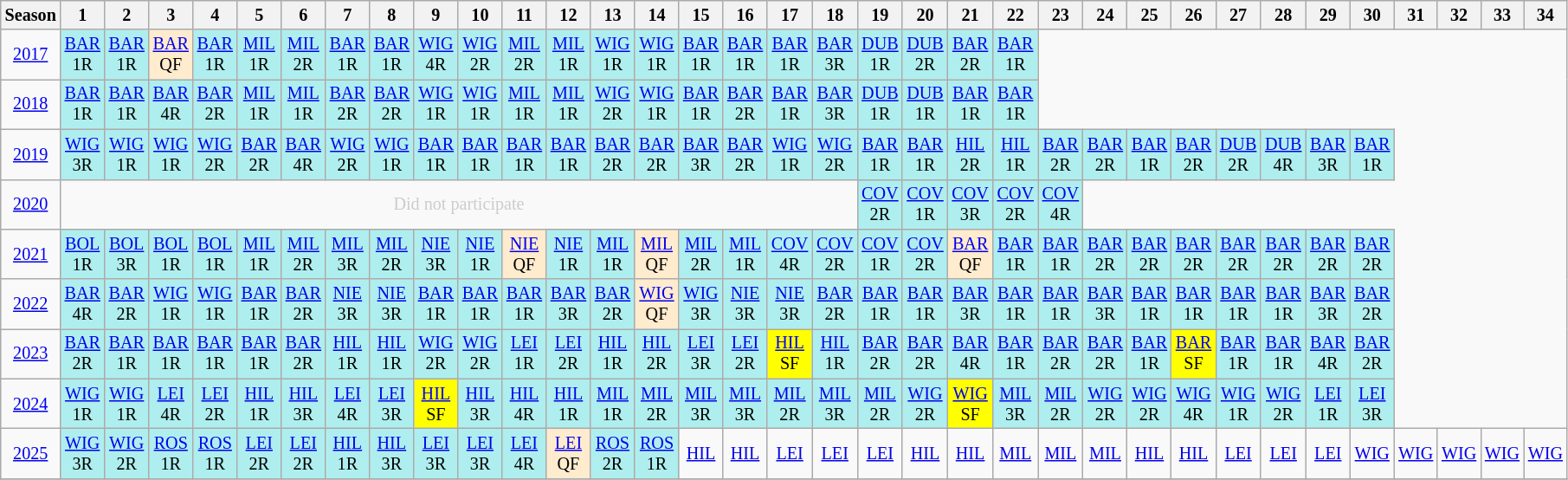<table class="wikitable" style="width:28%; margin:0; font-size:84%">
<tr>
<th>Season</th>
<th>1</th>
<th>2</th>
<th>3</th>
<th>4</th>
<th>5</th>
<th>6</th>
<th>7</th>
<th>8</th>
<th>9</th>
<th>10</th>
<th>11</th>
<th>12</th>
<th>13</th>
<th>14</th>
<th>15</th>
<th>16</th>
<th>17</th>
<th>18</th>
<th>19</th>
<th>20</th>
<th>21</th>
<th>22</th>
<th>23</th>
<th>24</th>
<th>25</th>
<th>26</th>
<th>27</th>
<th>28</th>
<th>29</th>
<th>30</th>
<th>31</th>
<th>32</th>
<th>33</th>
<th>34</th>
</tr>
<tr>
<td style="text-align:center;"background:#efefef;"><a href='#'>2017</a></td>
<td style="text-align:center; background:#afeeee;"><a href='#'>BAR</a><br>1R</td>
<td style="text-align:center; background:#afeeee;"><a href='#'>BAR</a><br>1R</td>
<td style="text-align:center; background:#ffebcd;"><a href='#'>BAR</a><br>QF</td>
<td style="text-align:center; background:#afeeee;"><a href='#'>BAR</a><br>1R</td>
<td style="text-align:center; background:#afeeee;"><a href='#'>MIL</a><br>1R</td>
<td style="text-align:center; background:#afeeee;"><a href='#'>MIL</a><br>2R</td>
<td style="text-align:center; background:#afeeee;"><a href='#'>BAR</a><br>1R</td>
<td style="text-align:center; background:#afeeee;"><a href='#'>BAR</a><br>1R</td>
<td style="text-align:center; background:#afeeee;"><a href='#'>WIG</a><br>4R</td>
<td style="text-align:center; background:#afeeee;"><a href='#'>WIG</a><br>2R</td>
<td style="text-align:center; background:#afeeee;"><a href='#'>MIL</a><br>2R</td>
<td style="text-align:center; background:#afeeee;"><a href='#'>MIL</a><br>1R</td>
<td style="text-align:center; background:#afeeee;"><a href='#'>WIG</a><br>1R</td>
<td style="text-align:center; background:#afeeee;"><a href='#'>WIG</a><br>1R</td>
<td style="text-align:center; background:#afeeee;"><a href='#'>BAR</a><br>1R</td>
<td style="text-align:center; background:#afeeee;"><a href='#'>BAR</a><br>1R</td>
<td style="text-align:center; background:#afeeee;"><a href='#'>BAR</a><br>1R</td>
<td style="text-align:center; background:#afeeee;"><a href='#'>BAR</a><br>3R</td>
<td style="text-align:center; background:#afeeee;"><a href='#'>DUB</a><br>1R</td>
<td style="text-align:center; background:#afeeee;"><a href='#'>DUB</a><br>2R</td>
<td style="text-align:center; background:#afeeee;"><a href='#'>BAR</a><br>2R</td>
<td style="text-align:center; background:#afeeee;"><a href='#'>BAR</a><br>1R</td>
</tr>
<tr>
<td style="text-align:center;"background:#efefef;"><a href='#'>2018</a></td>
<td style="text-align:center; background:#afeeee;"><a href='#'>BAR</a><br>1R</td>
<td style="text-align:center; background:#afeeee;"><a href='#'>BAR</a><br>1R</td>
<td style="text-align:center; background:#afeeee;"><a href='#'>BAR</a><br>4R</td>
<td style="text-align:center; background:#afeeee;"><a href='#'>BAR</a><br>2R</td>
<td style="text-align:center; background:#afeeee;"><a href='#'>MIL</a><br>1R</td>
<td style="text-align:center; background:#afeeee;"><a href='#'>MIL</a><br>1R</td>
<td style="text-align:center; background:#afeeee;"><a href='#'>BAR</a><br>2R</td>
<td style="text-align:center; background:#afeeee;"><a href='#'>BAR</a><br>2R</td>
<td style="text-align:center; background:#afeeee;"><a href='#'>WIG</a><br>1R</td>
<td style="text-align:center; background:#afeeee;"><a href='#'>WIG</a><br>1R</td>
<td style="text-align:center; background:#afeeee;"><a href='#'>MIL</a><br>1R</td>
<td style="text-align:center; background:#afeeee;"><a href='#'>MIL</a><br>1R</td>
<td style="text-align:center; background:#afeeee;"><a href='#'>WIG</a><br>2R</td>
<td style="text-align:center; background:#afeeee;"><a href='#'>WIG</a><br>1R</td>
<td style="text-align:center; background:#afeeee;"><a href='#'>BAR</a><br>1R</td>
<td style="text-align:center; background:#afeeee;"><a href='#'>BAR</a><br>2R</td>
<td style="text-align:center; background:#afeeee;"><a href='#'>BAR</a><br>1R</td>
<td style="text-align:center; background:#afeeee;"><a href='#'>BAR</a><br>3R</td>
<td style="text-align:center; background:#afeeee;"><a href='#'>DUB</a><br>1R</td>
<td style="text-align:center; background:#afeeee;"><a href='#'>DUB</a><br>1R</td>
<td style="text-align:center; background:#afeeee;"><a href='#'>BAR</a><br>1R</td>
<td style="text-align:center; background:#afeeee;"><a href='#'>BAR</a><br>1R</td>
</tr>
<tr>
<td style="text-align:center;"background:#efefef;"><a href='#'>2019</a></td>
<td style="text-align:center; background:#afeeee;"><a href='#'>WIG</a><br>3R</td>
<td style="text-align:center; background:#afeeee;"><a href='#'>WIG</a><br>1R</td>
<td style="text-align:center; background:#afeeee;"><a href='#'>WIG</a><br>1R</td>
<td style="text-align:center; background:#afeeee;"><a href='#'>WIG</a><br>2R</td>
<td style="text-align:center; background:#afeeee;"><a href='#'>BAR</a><br>2R</td>
<td style="text-align:center; background:#afeeee;"><a href='#'>BAR</a><br>4R</td>
<td style="text-align:center; background:#afeeee;"><a href='#'>WIG</a><br>2R</td>
<td style="text-align:center; background:#afeeee;"><a href='#'>WIG</a><br>1R</td>
<td style="text-align:center; background:#afeeee;"><a href='#'>BAR</a><br>1R</td>
<td style="text-align:center; background:#afeeee;"><a href='#'>BAR</a><br>1R</td>
<td style="text-align:center; background:#afeeee;"><a href='#'>BAR</a><br>1R</td>
<td style="text-align:center; background:#afeeee;"><a href='#'>BAR</a><br>1R</td>
<td style="text-align:center; background:#afeeee;"><a href='#'>BAR</a><br>2R</td>
<td style="text-align:center; background:#afeeee;"><a href='#'>BAR</a><br>2R</td>
<td style="text-align:center; background:#afeeee;"><a href='#'>BAR</a><br>3R</td>
<td style="text-align:center; background:#afeeee;"><a href='#'>BAR</a><br>2R</td>
<td style="text-align:center; background:#afeeee;"><a href='#'>WIG</a><br>1R</td>
<td style="text-align:center; background:#afeeee;"><a href='#'>WIG</a><br>2R</td>
<td style="text-align:center; background:#afeeee;"><a href='#'>BAR</a><br>1R</td>
<td style="text-align:center; background:#afeeee;"><a href='#'>BAR</a><br>1R</td>
<td style="text-align:center; background:#afeeee;"><a href='#'>HIL</a><br>2R</td>
<td style="text-align:center; background:#afeeee;"><a href='#'>HIL</a><br>1R</td>
<td style="text-align:center; background:#afeeee;"><a href='#'>BAR</a><br>2R</td>
<td style="text-align:center; background:#afeeee;"><a href='#'>BAR</a><br>2R</td>
<td style="text-align:center; background:#afeeee;"><a href='#'>BAR</a><br>1R</td>
<td style="text-align:center; background:#afeeee;"><a href='#'>BAR</a><br>2R</td>
<td style="text-align:center; background:#afeeee;"><a href='#'>DUB</a><br>2R</td>
<td style="text-align:center; background:#afeeee;"><a href='#'>DUB</a><br>4R</td>
<td style="text-align:center; background:#afeeee;"><a href='#'>BAR</a><br>3R</td>
<td style="text-align:center; background:#afeeee;"><a href='#'>BAR</a><br>1R</td>
</tr>
<tr>
<td style="text-align:center;"background:#efefef;"><a href='#'>2020</a></td>
<td colspan="18" style="text-align:center; color:#ccc;">Did not participate</td>
<td style="text-align:center; background:#afeeee;"><a href='#'>COV</a><br>2R</td>
<td style="text-align:center; background:#afeeee;"><a href='#'>COV</a><br>1R</td>
<td style="text-align:center; background:#afeeee;"><a href='#'>COV</a><br>3R</td>
<td style="text-align:center; background:#afeeee;"><a href='#'>COV</a><br>2R</td>
<td style="text-align:center; background:#afeeee;"><a href='#'>COV</a><br>4R</td>
</tr>
<tr>
<td style="text-align:center;"background:#efefef;"><a href='#'>2021</a></td>
<td style="text-align:center; background:#afeeee;"><a href='#'>BOL</a><br>1R</td>
<td style="text-align:center; background:#afeeee;"><a href='#'>BOL</a><br>3R</td>
<td style="text-align:center; background:#afeeee;"><a href='#'>BOL</a><br>1R</td>
<td style="text-align:center; background:#afeeee;"><a href='#'>BOL</a><br>1R</td>
<td style="text-align:center; background:#afeeee;"><a href='#'>MIL</a><br>1R</td>
<td style="text-align:center; background:#afeeee;"><a href='#'>MIL</a><br>2R</td>
<td style="text-align:center; background:#afeeee;"><a href='#'>MIL</a><br>3R</td>
<td style="text-align:center; background:#afeeee;"><a href='#'>MIL</a><br>2R</td>
<td style="text-align:center; background:#afeeee;"><a href='#'>NIE</a><br>3R</td>
<td style="text-align:center; background:#afeeee;"><a href='#'>NIE</a><br>1R</td>
<td style="text-align:center; background:#ffebcd;"><a href='#'>NIE</a><br>QF</td>
<td style="text-align:center; background:#afeeee;"><a href='#'>NIE</a><br>1R</td>
<td style="text-align:center; background:#afeeee;"><a href='#'>MIL</a><br>1R</td>
<td style="text-align:center; background:#ffebcd;"><a href='#'>MIL</a><br>QF</td>
<td style="text-align:center; background:#afeeee;"><a href='#'>MIL</a><br>2R</td>
<td style="text-align:center; background:#afeeee;"><a href='#'>MIL</a><br>1R</td>
<td style="text-align:center; background:#afeeee;"><a href='#'>COV</a><br>4R</td>
<td style="text-align:center; background:#afeeee;"><a href='#'>COV</a><br>2R</td>
<td style="text-align:center; background:#afeeee;"><a href='#'>COV</a><br>1R</td>
<td style="text-align:center; background:#afeeee;"><a href='#'>COV</a><br>2R</td>
<td style="text-align:center; background:#ffebcd;"><a href='#'>BAR</a><br>QF</td>
<td style="text-align:center; background:#afeeee;"><a href='#'>BAR</a><br>1R</td>
<td style="text-align:center; background:#afeeee;"><a href='#'>BAR</a><br>1R</td>
<td style="text-align:center; background:#afeeee;"><a href='#'>BAR</a><br>2R</td>
<td style="text-align:center; background:#afeeee;"><a href='#'>BAR</a><br>2R</td>
<td style="text-align:center; background:#afeeee;"><a href='#'>BAR</a><br>2R</td>
<td style="text-align:center; background:#afeeee;"><a href='#'>BAR</a><br>2R</td>
<td style="text-align:center; background:#afeeee;"><a href='#'>BAR</a><br>2R</td>
<td style="text-align:center; background:#afeeee;"><a href='#'>BAR</a><br>2R</td>
<td style="text-align:center; background:#afeeee;"><a href='#'>BAR</a><br>2R</td>
</tr>
<tr>
<td style="text-align:center;"background:#efefef;"><a href='#'>2022</a></td>
<td style="text-align:center; background:#afeeee;"><a href='#'>BAR</a><br>4R</td>
<td style="text-align:center; background:#afeeee;"><a href='#'>BAR</a><br>2R</td>
<td style="text-align:center; background:#afeeee;"><a href='#'>WIG</a><br>1R</td>
<td style="text-align:center; background:#afeeee;"><a href='#'>WIG</a><br>1R</td>
<td style="text-align:center; background:#afeeee;"><a href='#'>BAR</a><br>1R</td>
<td style="text-align:center; background:#afeeee;"><a href='#'>BAR</a><br>2R</td>
<td style="text-align:center; background:#afeeee;"><a href='#'>NIE</a><br>3R</td>
<td style="text-align:center; background:#afeeee;"><a href='#'>NIE</a><br>3R</td>
<td style="text-align:center; background:#afeeee;"><a href='#'>BAR</a><br>1R</td>
<td style="text-align:center; background:#afeeee;"><a href='#'>BAR</a><br>1R</td>
<td style="text-align:center; background:#afeeee;"><a href='#'>BAR</a><br>1R</td>
<td style="text-align:center; background:#afeeee;"><a href='#'>BAR</a><br>3R</td>
<td style="text-align:center; background:#afeeee;"><a href='#'>BAR</a><br>2R</td>
<td style="text-align:center; background:#ffebcd;"><a href='#'>WIG</a><br>QF</td>
<td style="text-align:center; background:#afeeee;"><a href='#'>WIG</a><br>3R</td>
<td style="text-align:center; background:#afeeee;"><a href='#'>NIE</a><br>3R</td>
<td style="text-align:center; background:#afeeee;"><a href='#'>NIE</a><br>3R</td>
<td style="text-align:center; background:#afeeee;"><a href='#'>BAR</a><br>2R</td>
<td style="text-align:center; background:#afeeee;"><a href='#'>BAR</a><br>1R</td>
<td style="text-align:center; background:#afeeee;"><a href='#'>BAR</a><br>1R</td>
<td style="text-align:center; background:#afeeee;"><a href='#'>BAR</a><br>3R</td>
<td style="text-align:center; background:#afeeee;"><a href='#'>BAR</a><br>1R</td>
<td style="text-align:center; background:#afeeee;"><a href='#'>BAR</a><br>1R</td>
<td style="text-align:center; background:#afeeee;"><a href='#'>BAR</a><br>3R</td>
<td style="text-align:center; background:#afeeee;"><a href='#'>BAR</a><br>1R</td>
<td style="text-align:center; background:#afeeee;"><a href='#'>BAR</a><br>1R</td>
<td style="text-align:center; background:#afeeee;"><a href='#'>BAR</a><br>1R</td>
<td style="text-align:center; background:#afeeee;"><a href='#'>BAR</a><br>1R</td>
<td style="text-align:center; background:#afeeee;"><a href='#'>BAR</a><br>3R</td>
<td style="text-align:center; background:#afeeee;"><a href='#'>BAR</a><br>2R</td>
</tr>
<tr>
<td style="text-align:center;"background:#efefef;"><a href='#'>2023</a></td>
<td style="text-align:center; background:#afeeee;"><a href='#'>BAR</a><br>2R</td>
<td style="text-align:center; background:#afeeee;"><a href='#'>BAR</a><br>1R</td>
<td style="text-align:center; background:#afeeee;"><a href='#'>BAR</a><br>1R</td>
<td style="text-align:center; background:#afeeee;"><a href='#'>BAR</a><br>1R</td>
<td style="text-align:center; background:#afeeee;"><a href='#'>BAR</a><br>1R</td>
<td style="text-align:center; background:#afeeee;"><a href='#'>BAR</a><br>2R</td>
<td style="text-align:center; background:#afeeee;"><a href='#'>HIL</a><br>1R</td>
<td style="text-align:center; background:#afeeee;"><a href='#'>HIL</a><br>1R</td>
<td style="text-align:center; background:#afeeee;"><a href='#'>WIG</a><br>2R</td>
<td style="text-align:center; background:#afeeee;"><a href='#'>WIG</a><br>2R</td>
<td style="text-align:center; background:#afeeee;"><a href='#'>LEI</a><br>1R</td>
<td style="text-align:center; background:#afeeee;"><a href='#'>LEI</a><br>2R</td>
<td style="text-align:center; background:#afeeee;"><a href='#'>HIL</a><br>1R</td>
<td style="text-align:center; background:#afeeee;"><a href='#'>HIL</a><br>2R</td>
<td style="text-align:center; background:#afeeee;"><a href='#'>LEI</a><br>3R</td>
<td style="text-align:center; background:#afeeee;"><a href='#'>LEI</a><br>2R</td>
<td style="text-align:center; background:yellow;"><a href='#'>HIL</a><br>SF</td>
<td style="text-align:center; background:#afeeee;"><a href='#'>HIL</a><br>1R</td>
<td style="text-align:center; background:#afeeee;"><a href='#'>BAR</a><br>2R</td>
<td style="text-align:center; background:#afeeee;"><a href='#'>BAR</a><br>2R</td>
<td style="text-align:center; background:#afeeee;"><a href='#'>BAR</a><br>4R</td>
<td style="text-align:center; background:#afeeee;"><a href='#'>BAR</a><br>1R</td>
<td style="text-align:center; background:#afeeee;"><a href='#'>BAR</a><br>2R</td>
<td style="text-align:center; background:#afeeee;"><a href='#'>BAR</a><br>2R</td>
<td style="text-align:center; background:#afeeee;"><a href='#'>BAR</a><br>1R</td>
<td style="text-align:center; background:yellow;"><a href='#'>BAR</a><br>SF</td>
<td style="text-align:center; background:#afeeee;"><a href='#'>BAR</a><br>1R</td>
<td style="text-align:center; background:#afeeee;"><a href='#'>BAR</a><br>1R</td>
<td style="text-align:center; background:#afeeee;"><a href='#'>BAR</a><br>4R</td>
<td style="text-align:center; background:#afeeee;"><a href='#'>BAR</a><br>2R</td>
</tr>
<tr>
<td style="text-align:center;"background:#efefef;"><a href='#'>2024</a></td>
<td style="text-align:center; background:#afeeee;"><a href='#'>WIG</a><br>1R</td>
<td style="text-align:center; background:#afeeee;"><a href='#'>WIG</a><br>1R</td>
<td style="text-align:center; background:#afeeee;"><a href='#'>LEI</a><br>4R</td>
<td style="text-align:center; background:#afeeee;"><a href='#'>LEI</a><br>2R</td>
<td style="text-align:center; background:#afeeee;"><a href='#'>HIL</a><br>1R</td>
<td style="text-align:center; background:#afeeee;"><a href='#'>HIL</a><br>3R</td>
<td style="text-align:center; background:#afeeee;"><a href='#'>LEI</a><br>4R</td>
<td style="text-align:center; background:#afeeee;"><a href='#'>LEI</a><br>3R</td>
<td style="text-align:center; background:yellow;"><a href='#'>HIL</a><br>SF</td>
<td style="text-align:center; background:#afeeee;"><a href='#'>HIL</a><br>3R</td>
<td style="text-align:center; background:#afeeee;"><a href='#'>HIL</a><br>4R</td>
<td style="text-align:center; background:#afeeee;"><a href='#'>HIL</a><br>1R</td>
<td style="text-align:center; background:#afeeee;"><a href='#'>MIL</a><br>1R</td>
<td style="text-align:center; background:#afeeee;"><a href='#'>MIL</a><br>2R</td>
<td style="text-align:center; background:#afeeee;"><a href='#'>MIL</a><br>3R</td>
<td style="text-align:center; background:#afeeee;"><a href='#'>MIL</a><br>3R</td>
<td style="text-align:center; background:#afeeee;"><a href='#'>MIL</a><br>2R</td>
<td style="text-align:center; background:#afeeee;"><a href='#'>MIL</a><br>3R</td>
<td style="text-align:center; background:#afeeee;"><a href='#'>MIL</a><br>2R</td>
<td style="text-align:center; background:#afeeee;"><a href='#'>WIG</a><br>2R</td>
<td style="text-align:center; background:yellow;"><a href='#'>WIG</a><br>SF</td>
<td style="text-align:center; background:#afeeee;"><a href='#'>MIL</a><br>3R</td>
<td style="text-align:center; background:#afeeee;"><a href='#'>MIL</a><br>2R</td>
<td style="text-align:center; background:#afeeee;"><a href='#'>WIG</a><br>2R</td>
<td style="text-align:center; background:#afeeee;"><a href='#'>WIG</a><br>2R</td>
<td style="text-align:center; background:#afeeee;"><a href='#'>WIG</a><br>4R</td>
<td style="text-align:center; background:#afeeee;"><a href='#'>WIG</a><br>1R</td>
<td style="text-align:center; background:#afeeee;"><a href='#'>WIG</a><br>2R</td>
<td style="text-align:center; background:#afeeee;"><a href='#'>LEI</a><br>1R</td>
<td style="text-align:center; background:#afeeee;"><a href='#'>LEI</a><br>3R</td>
</tr>
<tr>
<td style="text-align:center;"background:#efefef;"><a href='#'>2025</a></td>
<td style="text-align:center; background:#afeeee;"><a href='#'>WIG</a><br>3R</td>
<td style="text-align:center; background:#afeeee;"><a href='#'>WIG</a><br>2R</td>
<td style="text-align:center; background:#afeeee;"><a href='#'>ROS</a><br>1R</td>
<td style="text-align:center; background:#afeeee;"><a href='#'>ROS</a><br>1R</td>
<td style="text-align:center; background:#afeeee;"><a href='#'>LEI</a><br>2R</td>
<td style="text-align:center; background:#afeeee;"><a href='#'>LEI</a><br>2R</td>
<td style="text-align:center; background:#afeeee;"><a href='#'>HIL</a><br>1R</td>
<td style="text-align:center; background:#afeeee;"><a href='#'>HIL</a><br>3R</td>
<td style="text-align:center; background:#afeeee;"><a href='#'>LEI</a><br>3R</td>
<td style="text-align:center; background:#afeeee;"><a href='#'>LEI</a><br>3R</td>
<td style="text-align:center; background:#afeeee;"><a href='#'>LEI</a><br>4R</td>
<td style="text-align:center; background:#ffebcd;"><a href='#'>LEI</a><br>QF</td>
<td style="text-align:center; background:#afeeee;"><a href='#'>ROS</a><br>2R</td>
<td style="text-align:center; background:#afeeee;"><a href='#'>ROS</a><br>1R</td>
<td style="text-align:center; background:#;"><a href='#'>HIL</a><br></td>
<td style="text-align:center; background:#;"><a href='#'>HIL</a><br></td>
<td style="text-align:center; background:#;"><a href='#'>LEI</a><br></td>
<td style="text-align:center; background:#;"><a href='#'>LEI</a><br></td>
<td style="text-align:center; background:#;"><a href='#'>LEI</a><br></td>
<td style="text-align:center; background:#;"><a href='#'>HIL</a><br></td>
<td style="text-align:center; background:#;"><a href='#'>HIL</a><br></td>
<td style="text-align:center; background:#;"><a href='#'>MIL</a><br></td>
<td style="text-align:center; background:#;"><a href='#'>MIL</a><br></td>
<td style="text-align:center; background:#;"><a href='#'>MIL</a><br></td>
<td style="text-align:center; background:#;"><a href='#'>HIL</a><br></td>
<td style="text-align:center; background:#;"><a href='#'>HIL</a><br></td>
<td style="text-align:center; background:#;"><a href='#'>LEI</a><br></td>
<td style="text-align:center; background:#;"><a href='#'>LEI</a><br></td>
<td style="text-align:center; background:#;"><a href='#'>LEI</a><br></td>
<td style="text-align:center; background:#;"><a href='#'>WIG</a><br></td>
<td style="text-align:center; background:#;"><a href='#'>WIG</a><br></td>
<td style="text-align:center; background:#;"><a href='#'>WIG</a><br></td>
<td style="text-align:center; background:#;"><a href='#'>WIG</a><br></td>
<td style="text-align:center; background:#;"><a href='#'>WIG</a><br></td>
</tr>
<tr>
</tr>
</table>
